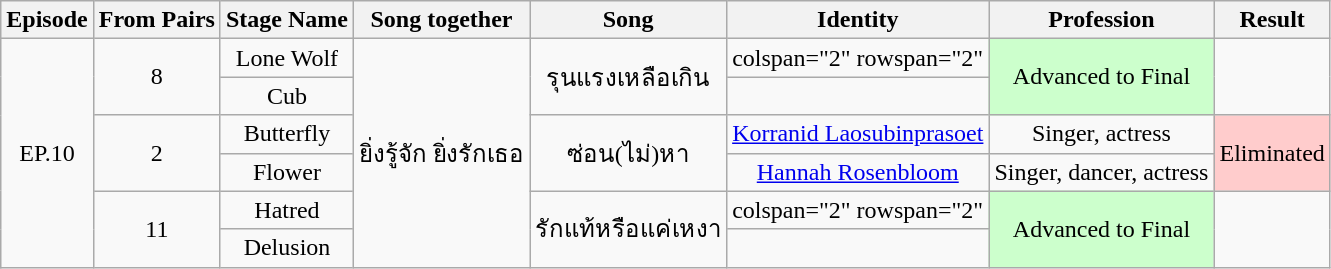<table class="wikitable">
<tr>
<th>Episode</th>
<th>From Pairs</th>
<th>Stage Name</th>
<th>Song together</th>
<th>Song</th>
<th>Identity</th>
<th>Profession</th>
<th>Result</th>
</tr>
<tr>
<td rowspan="6" style="text-align:center;">EP.10</td>
<td rowspan="2" style="text-align:center;">8</td>
<td style="text-align:center;">Lone Wolf</td>
<td rowspan="6" style="text-align:center;">ยิ่งรู้จัก ยิ่งรักเธอ</td>
<td rowspan="2" style="text-align:center;">รุนแรงเหลือเกิน</td>
<td>colspan="2" rowspan="2" </td>
<td rowspan="2" style="text-align:center; background:#ccffcc;">Advanced to Final</td>
</tr>
<tr>
<td style="text-align:center;">Cub</td>
</tr>
<tr>
<td rowspan="2" style="text-align:center;">2</td>
<td style="text-align:center;">Butterfly</td>
<td rowspan="2" style="text-align:center;">ซ่อน(ไม่)หา</td>
<td style="text-align:center;"><a href='#'>Korranid Laosubinprasoet</a></td>
<td style="text-align:center;">Singer, actress</td>
<td rowspan="2" style="text-align:center; background:#ffcccc;">Eliminated</td>
</tr>
<tr>
<td style="text-align:center;">Flower</td>
<td style="text-align:center;"><a href='#'>Hannah Rosenbloom</a></td>
<td style="text-align:center;">Singer, dancer, actress</td>
</tr>
<tr>
<td rowspan="2" style="text-align:center;">11</td>
<td style="text-align:center;">Hatred</td>
<td rowspan="2" style="text-align:center;">รักแท้หรือแค่เหงา</td>
<td>colspan="2" rowspan="2" </td>
<td rowspan="2" style="text-align:center; background:#ccffcc;">Advanced to Final</td>
</tr>
<tr>
<td style="text-align:center;">Delusion</td>
</tr>
</table>
